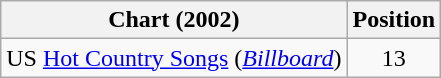<table class="wikitable sortable">
<tr>
<th scope="col">Chart (2002)</th>
<th scope="col">Position</th>
</tr>
<tr>
<td>US <a href='#'>Hot Country Songs</a> (<em><a href='#'>Billboard</a></em>)</td>
<td align="center">13</td>
</tr>
</table>
